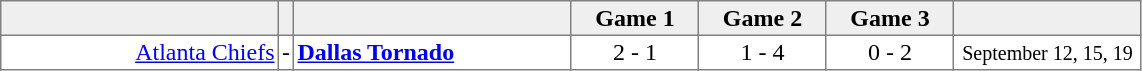<table style=border-collapse:collapse border=1 cellspacing=0 cellpadding=2>
<tr align=center bgcolor=#efefef>
<th width=180></th>
<th width=5></th>
<th width=180></th>
<th width=80>Game 1</th>
<th width=80>Game 2</th>
<th width=80>Game 3</th>
<th width=120></th>
</tr>
<tr align=center>
<td align=right><a href='#'>Atlanta Chiefs</a></td>
<td>-</td>
<td align=left><strong><a href='#'>Dallas Tornado</a></strong></td>
<td>2 - 1</td>
<td>1 - 4</td>
<td>0 - 2</td>
<td><small>September 12, 15, 19</small></td>
</tr>
</table>
